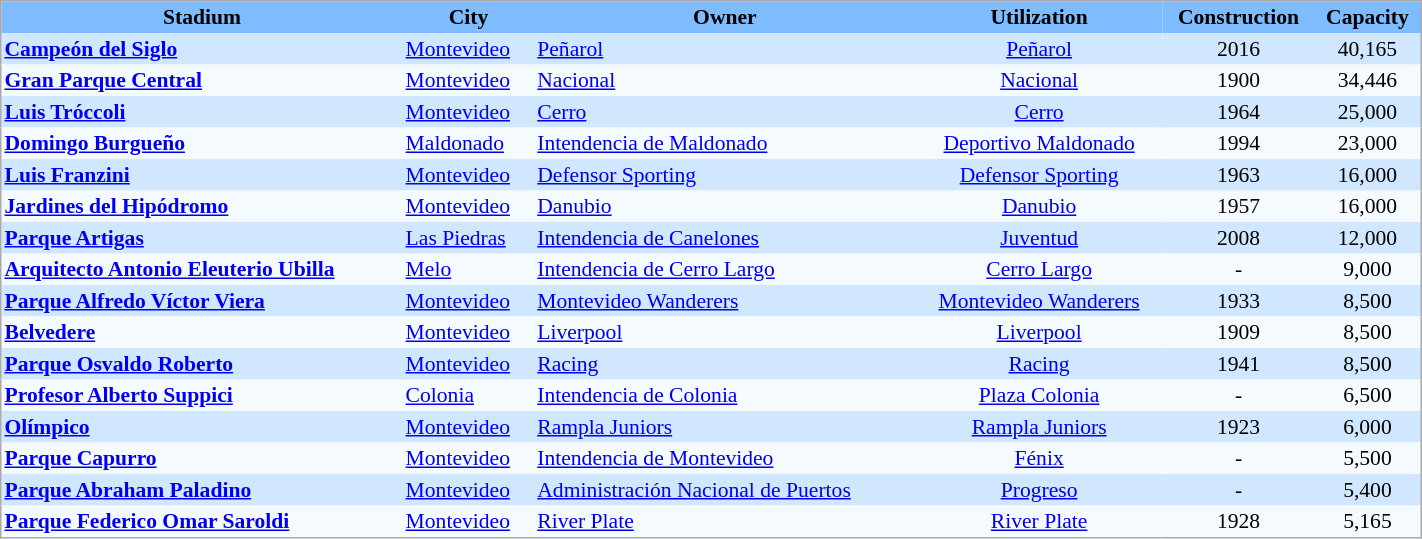<table align=left cellpadding="2" cellspacing="0" style="background: #f5faff; border: 1px #aaa solid; border-collapse: collapse; font-size: 90%;" width=75%>
<tr align=center bgcolor=#7FBBFF style="color:Black;">
<td><strong>Stadium</strong></td>
<td><strong>City</strong></td>
<td><strong>Owner</strong></td>
<td><strong>Utilization</strong></td>
<td><strong>Construction</strong></td>
<td><strong>Capacity</strong></td>
</tr>
<tr align=center bgcolor=#D0E7FF>
<td align=left><strong><a href='#'>Campeón del Siglo</a></strong></td>
<td align=left> <a href='#'>Montevideo</a></td>
<td align=left> <a href='#'>Peñarol</a></td>
<td><a href='#'>Peñarol</a></td>
<td>2016</td>
<td>40,165</td>
</tr>
<tr align=center bgcolor=#F5FAFF>
<td align=left><strong><a href='#'>Gran Parque Central</a></strong></td>
<td align=left> <a href='#'>Montevideo</a></td>
<td align=left> <a href='#'>Nacional</a></td>
<td><a href='#'>Nacional</a></td>
<td>1900</td>
<td>34,446</td>
</tr>
<tr align=center bgcolor=#D0E7FF>
<td align=left><strong><a href='#'>Luis Tróccoli</a></strong></td>
<td align=left> <a href='#'>Montevideo</a></td>
<td align=left> <a href='#'>Cerro</a></td>
<td><a href='#'>Cerro</a></td>
<td>1964</td>
<td>25,000</td>
</tr>
<tr align=center bgcolor=#F5FAFF>
<td align="left"><strong><a href='#'>Domingo Burgueño</a></strong></td>
<td align="left"><a href='#'>Maldonado</a></td>
<td align="left"><a href='#'>Intendencia de Maldonado</a></td>
<td><a href='#'>Deportivo Maldonado</a></td>
<td>1994</td>
<td>23,000</td>
</tr>
<tr align=center bgcolor=#D0E7FF>
<td align=left><strong><a href='#'>Luis Franzini</a></strong></td>
<td align=left> <a href='#'>Montevideo</a></td>
<td align=left><a href='#'>Defensor Sporting</a></td>
<td><a href='#'>Defensor Sporting</a></td>
<td>1963</td>
<td>16,000</td>
</tr>
<tr align="center" bgcolor="#F5FAFF">
<td align="left"><strong><a href='#'>Jardines del Hipódromo</a></strong></td>
<td align="left"> <a href='#'>Montevideo</a></td>
<td align="left"> <a href='#'>Danubio</a></td>
<td><a href='#'>Danubio</a></td>
<td>1957</td>
<td>16,000</td>
</tr>
<tr align=center bgcolor=#D0E7FF>
<td align="left"><strong><a href='#'>Parque Artigas</a></strong></td>
<td align="left"> <a href='#'>Las Piedras</a></td>
<td align="left"><a href='#'>Intendencia de Canelones</a></td>
<td><a href='#'>Juventud</a></td>
<td>2008</td>
<td>12,000</td>
</tr>
<tr align=center bgcolor=#F5FAFF>
<td align=left><strong><a href='#'>Arquitecto Antonio Eleuterio Ubilla</a></strong></td>
<td align=left> <a href='#'>Melo</a></td>
<td align=left><a href='#'>Intendencia de Cerro Largo</a></td>
<td><a href='#'>Cerro Largo</a></td>
<td>-</td>
<td>9,000</td>
</tr>
<tr align="center" bgcolor="#D0E7FF">
<td align="left"><strong><a href='#'>Parque Alfredo Víctor Viera</a></strong></td>
<td align="left"> <a href='#'>Montevideo</a></td>
<td align="left"> <a href='#'>Montevideo Wanderers</a></td>
<td><a href='#'>Montevideo Wanderers</a></td>
<td>1933</td>
<td>8,500</td>
</tr>
<tr align="center" bgcolor="#F5FAFF">
<td align="left"><strong><a href='#'>Belvedere</a></strong></td>
<td align="left"> <a href='#'>Montevideo</a></td>
<td align="left"> <a href='#'>Liverpool</a></td>
<td><a href='#'>Liverpool</a></td>
<td>1909</td>
<td>8,500</td>
</tr>
<tr align=center bgcolor=#D0E7FF>
<td align=left><strong><a href='#'>Parque Osvaldo Roberto</a></strong></td>
<td align=left> <a href='#'>Montevideo</a></td>
<td align=left> <a href='#'>Racing</a></td>
<td><a href='#'>Racing</a></td>
<td>1941</td>
<td>8,500</td>
</tr>
<tr align="center" bgcolor="#F5FAFF">
<td align="left"><strong><a href='#'>Profesor Alberto Suppici</a></strong></td>
<td align="left"><a href='#'>Colonia</a></td>
<td align="left"><a href='#'>Intendencia de Colonia</a></td>
<td><a href='#'>Plaza Colonia</a></td>
<td>-</td>
<td>6,500</td>
</tr>
<tr align=center bgcolor=#D0E7FF>
<td align=left><strong><a href='#'>Olímpico</a></strong></td>
<td align=left> <a href='#'>Montevideo</a></td>
<td align=left> <a href='#'>Rampla Juniors</a></td>
<td><a href='#'>Rampla Juniors</a></td>
<td>1923</td>
<td>6,000</td>
</tr>
<tr align="center" bgcolor="#F5FAFF">
<td align=left><strong><a href='#'>Parque Capurro</a></strong></td>
<td align=left> <a href='#'>Montevideo</a></td>
<td align=left><a href='#'>Intendencia de Montevideo</a></td>
<td><a href='#'>Fénix</a></td>
<td>-</td>
<td>5,500</td>
</tr>
<tr align=center bgcolor=#D0E7FF>
<td align=left><strong><a href='#'>Parque Abraham Paladino</a></strong></td>
<td align=left> <a href='#'>Montevideo</a></td>
<td align=left><a href='#'>Administración Nacional de Puertos</a></td>
<td><a href='#'>Progreso</a></td>
<td>-</td>
<td>5,400</td>
</tr>
<tr align="center" bgcolor="#F5FAFF">
<td align=left><strong><a href='#'>Parque Federico Omar Saroldi</a></strong></td>
<td align=left> <a href='#'>Montevideo</a></td>
<td align=left> <a href='#'>River Plate</a></td>
<td><a href='#'>River Plate</a></td>
<td>1928</td>
<td>5,165</td>
</tr>
</table>
